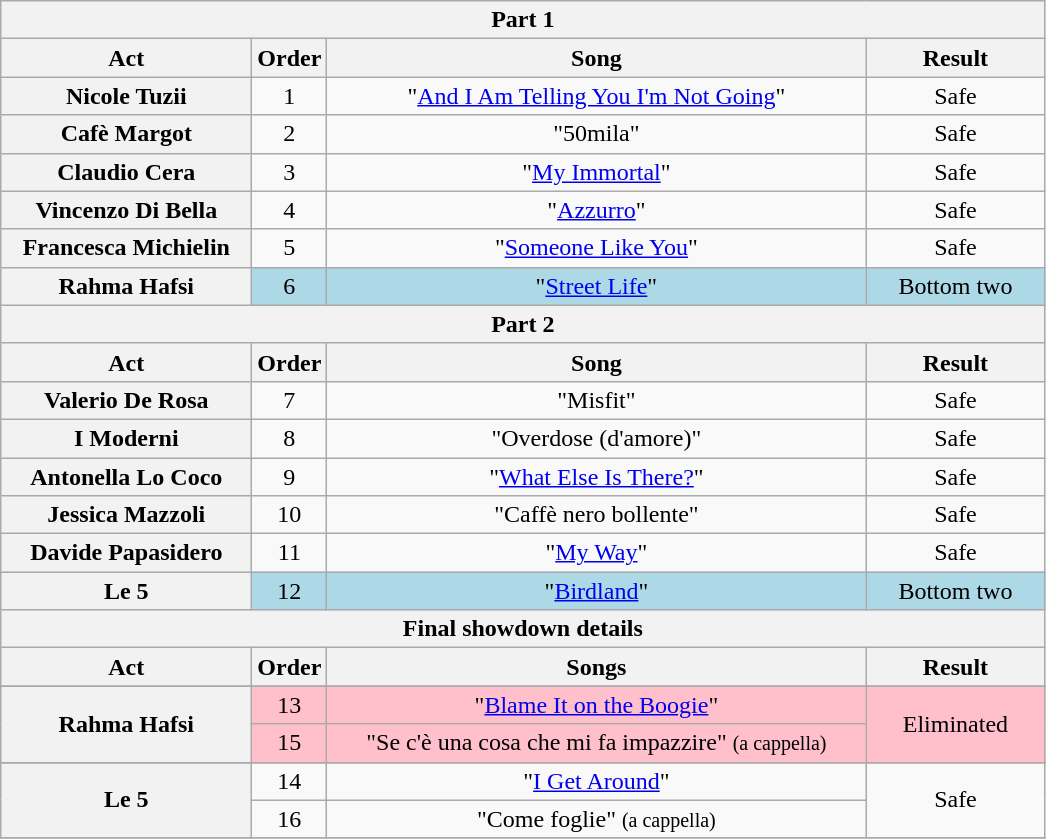<table class="wikitable plainrowheaders" style="text-align:center;">
<tr>
<th colspan="4">Part 1</th>
</tr>
<tr>
<th scope="col" style="width:10em;">Act</th>
<th scope="col">Order</th>
<th scope="col" style="width:22em;">Song</th>
<th scope="col" style="width:7em;">Result</th>
</tr>
<tr>
<th scope="row">Nicole Tuzii</th>
<td>1</td>
<td>"<a href='#'>And I Am Telling You I'm Not Going</a>"</td>
<td>Safe</td>
</tr>
<tr>
<th scope="row">Cafè Margot</th>
<td>2</td>
<td>"50mila"</td>
<td>Safe</td>
</tr>
<tr>
<th scope="row">Claudio Cera</th>
<td>3</td>
<td>"<a href='#'>My Immortal</a>"</td>
<td>Safe</td>
</tr>
<tr>
<th scope="row">Vincenzo Di Bella</th>
<td>4</td>
<td>"<a href='#'>Azzurro</a>"</td>
<td>Safe</td>
</tr>
<tr>
<th scope="row">Francesca Michielin</th>
<td>5</td>
<td>"<a href='#'>Someone Like You</a>"</td>
<td>Safe</td>
</tr>
<tr style="background:lightblue;">
<th scope="row">Rahma Hafsi</th>
<td>6</td>
<td>"<a href='#'>Street Life</a>"</td>
<td>Bottom two</td>
</tr>
<tr>
<th colspan="4">Part 2</th>
</tr>
<tr>
<th scope="col" style="width:10em;">Act</th>
<th scope="col">Order</th>
<th scope="col" style="width:20em;">Song</th>
<th scope="col" style="width:7em;">Result</th>
</tr>
<tr>
<th scope="row">Valerio De Rosa</th>
<td>7</td>
<td>"Misfit"</td>
<td>Safe</td>
</tr>
<tr>
<th scope="row">I Moderni</th>
<td>8</td>
<td>"Overdose (d'amore)"</td>
<td>Safe</td>
</tr>
<tr>
<th scope="row">Antonella Lo Coco</th>
<td>9</td>
<td>"<a href='#'>What Else Is There?</a>"</td>
<td>Safe</td>
</tr>
<tr>
<th scope="row">Jessica Mazzoli</th>
<td>10</td>
<td>"Caffè nero bollente"</td>
<td>Safe</td>
</tr>
<tr>
<th scope="row">Davide Papasidero</th>
<td>11</td>
<td>"<a href='#'>My Way</a>"</td>
<td>Safe</td>
</tr>
<tr style="background:lightblue;">
<th scope="row">Le 5</th>
<td>12</td>
<td>"<a href='#'>Birdland</a>"</td>
<td>Bottom two</td>
</tr>
<tr>
<th colspan="4">Final showdown details</th>
</tr>
<tr>
<th scope="col" style="width:10em;">Act</th>
<th scope="col">Order</th>
<th scope="col" style="width:20em;">Songs</th>
<th scope="col" style="width:7em;">Result</th>
</tr>
<tr>
</tr>
<tr style="background:pink;">
<th scope="row" rowspan="2">Rahma Hafsi</th>
<td>13</td>
<td>"<a href='#'>Blame It on the Boogie</a>"</td>
<td rowspan="2">Eliminated</td>
</tr>
<tr style="background:pink;">
<td>15</td>
<td>"Se c'è una cosa che mi fa impazzire" <small>(a cappella)</small></td>
</tr>
<tr>
</tr>
<tr>
<th scope="row" rowspan="2">Le 5</th>
<td>14</td>
<td>"<a href='#'>I Get Around</a>"</td>
<td rowspan="2">Safe</td>
</tr>
<tr>
<td>16</td>
<td>"Come foglie" <small>(a cappella)</small></td>
</tr>
<tr>
</tr>
</table>
